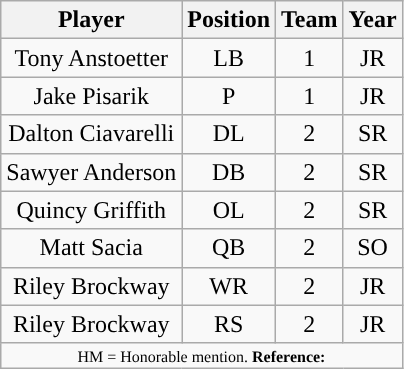<table class="wikitable sortable sortable" style="text-align: center">
<tr align=center>
<th>Player</th>
<th>Position</th>
<th>Team</th>
<th>Year</th>
</tr>
<tr>
<td>Tony Anstoetter</td>
<td>LB</td>
<td>1</td>
<td>JR</td>
</tr>
<tr>
<td>Jake Pisarik</td>
<td>P</td>
<td>1</td>
<td>JR</td>
</tr>
<tr>
<td>Dalton Ciavarelli</td>
<td>DL</td>
<td>2</td>
<td>SR</td>
</tr>
<tr>
<td>Sawyer Anderson</td>
<td>DB</td>
<td>2</td>
<td>SR</td>
</tr>
<tr>
<td>Quincy Griffith</td>
<td>OL</td>
<td>2</td>
<td>SR</td>
</tr>
<tr>
<td>Matt Sacia</td>
<td>QB</td>
<td>2</td>
<td>SO</td>
</tr>
<tr>
<td>Riley Brockway</td>
<td>WR</td>
<td>2</td>
<td>JR</td>
</tr>
<tr>
<td>Riley Brockway</td>
<td>RS</td>
<td>2</td>
<td>JR</td>
</tr>
<tr class="sortbottom">
<td colspan="4"  style="font-size:8pt; text-align:center;">HM = Honorable mention. <strong>Reference:</strong></td>
</tr>
</table>
